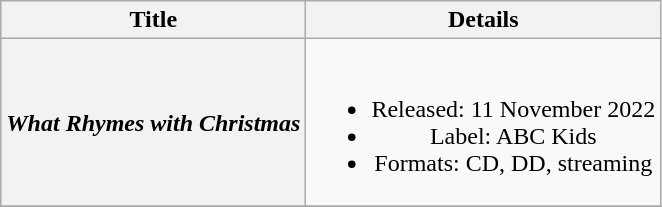<table class="wikitable plainrowheaders" style="text-align:center;" border="1">
<tr>
<th>Title</th>
<th>Details</th>
</tr>
<tr>
<th scope="row"><em>What Rhymes with Christmas</em></th>
<td><br><ul><li>Released: 11 November 2022</li><li>Label: ABC Kids</li><li>Formats: CD, DD, streaming</li></ul></td>
</tr>
<tr>
</tr>
</table>
